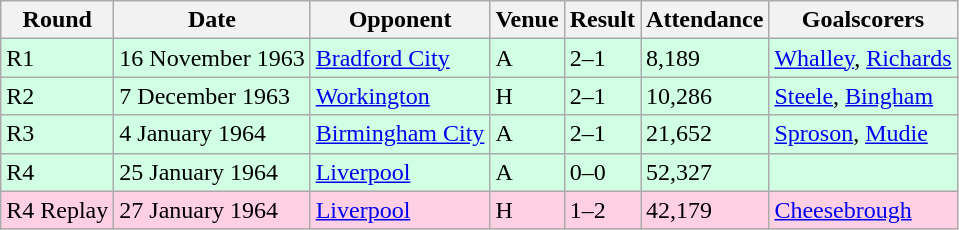<table class="wikitable">
<tr>
<th>Round</th>
<th>Date</th>
<th>Opponent</th>
<th>Venue</th>
<th>Result</th>
<th>Attendance</th>
<th>Goalscorers</th>
</tr>
<tr style="background-color: #d0ffe3;">
<td>R1</td>
<td>16 November 1963</td>
<td><a href='#'>Bradford City</a></td>
<td>A</td>
<td>2–1</td>
<td>8,189</td>
<td><a href='#'>Whalley</a>, <a href='#'>Richards</a></td>
</tr>
<tr style="background-color: #d0ffe3;">
<td>R2</td>
<td>7 December 1963</td>
<td><a href='#'>Workington</a></td>
<td>H</td>
<td>2–1</td>
<td>10,286</td>
<td><a href='#'>Steele</a>, <a href='#'>Bingham</a></td>
</tr>
<tr style="background-color: #d0ffe3;">
<td>R3</td>
<td>4 January 1964</td>
<td><a href='#'>Birmingham City</a></td>
<td>A</td>
<td>2–1</td>
<td>21,652</td>
<td><a href='#'>Sproson</a>, <a href='#'>Mudie</a></td>
</tr>
<tr style="background-color: #d0ffe3;">
<td>R4</td>
<td>25 January 1964</td>
<td><a href='#'>Liverpool</a></td>
<td>A</td>
<td>0–0</td>
<td>52,327</td>
<td></td>
</tr>
<tr style="background-color: #ffd0e3;">
<td>R4 Replay</td>
<td>27 January 1964</td>
<td><a href='#'>Liverpool</a></td>
<td>H</td>
<td>1–2</td>
<td>42,179</td>
<td><a href='#'>Cheesebrough</a></td>
</tr>
</table>
